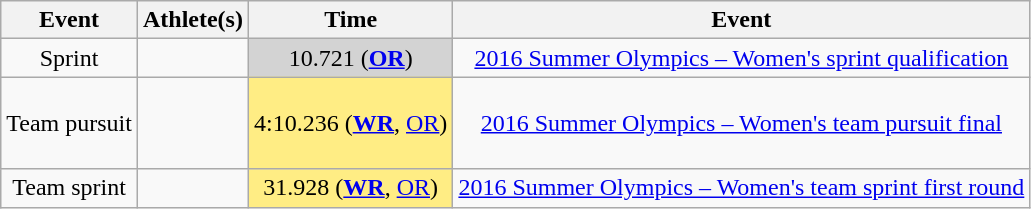<table class="wikitable" style="text-align:center;">
<tr>
<th>Event</th>
<th>Athlete(s)</th>
<th>Time</th>
<th>Event</th>
</tr>
<tr>
<td>Sprint</td>
<td></td>
<td bgcolor=#D3D3D3>10.721 (<strong><a href='#'>OR</a></strong>)</td>
<td><a href='#'>2016 Summer Olympics – Women's sprint qualification</a></td>
</tr>
<tr>
<td>Team pursuit</td>
<td><br><br><br></td>
<td bgcolor=#FFED84>4:10.236 (<strong><a href='#'>WR</a></strong>, <a href='#'>OR</a>)</td>
<td><a href='#'>2016 Summer Olympics – Women's team pursuit final</a></td>
</tr>
<tr>
<td>Team sprint</td>
<td><br></td>
<td bgcolor=#FFED84>31.928 (<strong><a href='#'>WR</a></strong>, <a href='#'>OR</a>)</td>
<td><a href='#'>2016 Summer Olympics – Women's team sprint first round</a></td>
</tr>
</table>
